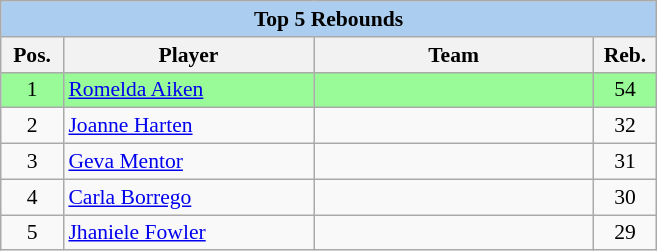<table class=wikitable style=font-size:90%>
<tr>
<th colspan=6 style=background:#ABCDEF>Top 5 Rebounds</th>
</tr>
<tr>
<th width=35px>Pos.</th>
<th width=160px>Player</th>
<th width=180px>Team</th>
<th width=35px>Reb.</th>
</tr>
<tr bgcolor=palegreen>
<td align=center>1</td>
<td><a href='#'>Romelda Aiken</a></td>
<td></td>
<td align=center>54</td>
</tr>
<tr>
<td align=center>2</td>
<td><a href='#'>Joanne Harten</a></td>
<td></td>
<td align=center>32</td>
</tr>
<tr>
<td align=center>3</td>
<td><a href='#'>Geva Mentor</a></td>
<td></td>
<td align=center>31</td>
</tr>
<tr>
<td align=center>4</td>
<td><a href='#'>Carla Borrego</a></td>
<td></td>
<td align=center>30</td>
</tr>
<tr>
<td align=center>5</td>
<td><a href='#'>Jhaniele Fowler</a></td>
<td></td>
<td align=center>29</td>
</tr>
</table>
